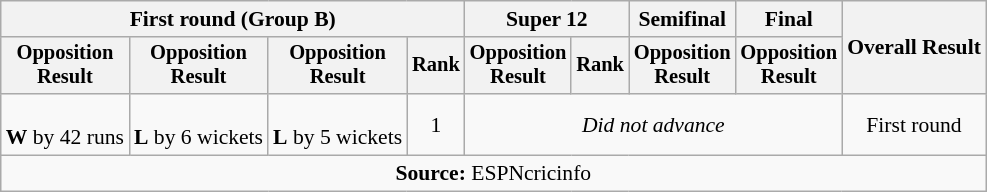<table class=wikitable style=font-size:90%;text-align:center>
<tr>
<th colspan=4>First round (Group B)</th>
<th colspan=2>Super 12</th>
<th>Semifinal</th>
<th>Final</th>
<th rowspan=2>Overall Result</th>
</tr>
<tr style=font-size:95%>
<th>Opposition<br>Result</th>
<th>Opposition<br>Result</th>
<th>Opposition<br>Result</th>
<th>Rank</th>
<th>Opposition<br>Result</th>
<th>Rank</th>
<th>Opposition<br>Result</th>
<th>Opposition<br>Result</th>
</tr>
<tr>
<td><br><strong>W</strong> by 42 runs</td>
<td><br><strong>L</strong> by 6 wickets</td>
<td><br><strong>L</strong> by 5 wickets</td>
<td>1</td>
<td colspan="4"><em>Did not advance</em></td>
<td>First round</td>
</tr>
<tr>
<td colspan="14"><strong>Source:</strong> ESPNcricinfo</td>
</tr>
</table>
